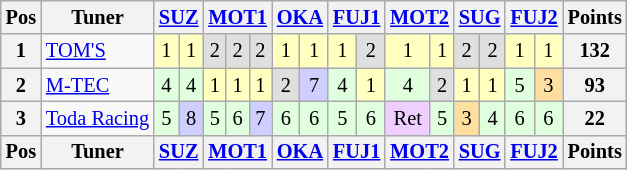<table class="wikitable" style="font-size:85%; text-align:center">
<tr style="background:#f9f9f9" valign="top">
<th valign="middle">Pos</th>
<th valign="middle">Tuner</th>
<th colspan=2><a href='#'>SUZ</a></th>
<th colspan=3><a href='#'>MOT1</a></th>
<th colspan=2><a href='#'>OKA</a></th>
<th colspan=2><a href='#'>FUJ1</a></th>
<th colspan=2><a href='#'>MOT2</a></th>
<th colspan=2><a href='#'>SUG</a></th>
<th colspan=2><a href='#'>FUJ2</a></th>
<th valign="middle">Points</th>
</tr>
<tr>
<th>1</th>
<td align="left"><a href='#'>TOM'S</a></td>
<td style="background:#FFFFBF;">1</td>
<td style="background:#FFFFBF;">1</td>
<td style="background:#DFDFDF;">2</td>
<td style="background:#DFDFDF;">2</td>
<td style="background:#DFDFDF;">2</td>
<td style="background:#FFFFBF;">1</td>
<td style="background:#FFFFBF;">1</td>
<td style="background:#FFFFBF;">1</td>
<td style="background:#DFDFDF;">2</td>
<td style="background:#FFFFBF;">1</td>
<td style="background:#FFFFBF;">1</td>
<td style="background:#DFDFDF;">2</td>
<td style="background:#DFDFDF;">2</td>
<td style="background:#FFFFBF;">1</td>
<td style="background:#FFFFBF;">1</td>
<th>132</th>
</tr>
<tr>
<th>2</th>
<td align="left"><a href='#'>M-TEC</a></td>
<td style="background:#DFFFDF;">4</td>
<td style="background:#DFFFDF;">4</td>
<td style="background:#FFFFBF;">1</td>
<td style="background:#FFFFBF;">1</td>
<td style="background:#FFFFBF;">1</td>
<td style="background:#DFDFDF;">2</td>
<td style="background:#CFCFFF;">7</td>
<td style="background:#DFFFDF;">4</td>
<td style="background:#FFFFBF;">1</td>
<td style="background:#DFFFDF;">4</td>
<td style="background:#DFDFDF;">2</td>
<td style="background:#FFFFBF;">1</td>
<td style="background:#FFFFBF;">1</td>
<td style="background:#DFFFDF;">5</td>
<td style="background:#FFDF9F;">3</td>
<th>93</th>
</tr>
<tr>
<th>3</th>
<td align="left"><a href='#'>Toda Racing</a></td>
<td style="background:#DFFFDF;">5</td>
<td style="background:#CFCFFF;">8</td>
<td style="background:#DFFFDF;">5</td>
<td style="background:#DFFFDF;">6</td>
<td style="background:#CFCFFF;">7</td>
<td style="background:#DFFFDF;">6</td>
<td style="background:#DFFFDF;">6</td>
<td style="background:#DFFFDF;">5</td>
<td style="background:#DFFFDF;">6</td>
<td style="background:#EFCFFF;">Ret</td>
<td style="background:#DFFFDF;">5</td>
<td style="background:#FFDF9F;">3</td>
<td style="background:#DFFFDF;">4</td>
<td style="background:#DFFFDF;">6</td>
<td style="background:#DFFFDF;">6</td>
<th>22</th>
</tr>
<tr>
<th valign="middle">Pos</th>
<th valign="middle">Tuner</th>
<th colspan=2><a href='#'>SUZ</a></th>
<th colspan=3><a href='#'>MOT1</a></th>
<th colspan=2><a href='#'>OKA</a></th>
<th colspan=2><a href='#'>FUJ1</a></th>
<th colspan=2><a href='#'>MOT2</a></th>
<th colspan=2><a href='#'>SUG</a></th>
<th colspan=2><a href='#'>FUJ2</a></th>
<th valign="middle">Points</th>
</tr>
</table>
